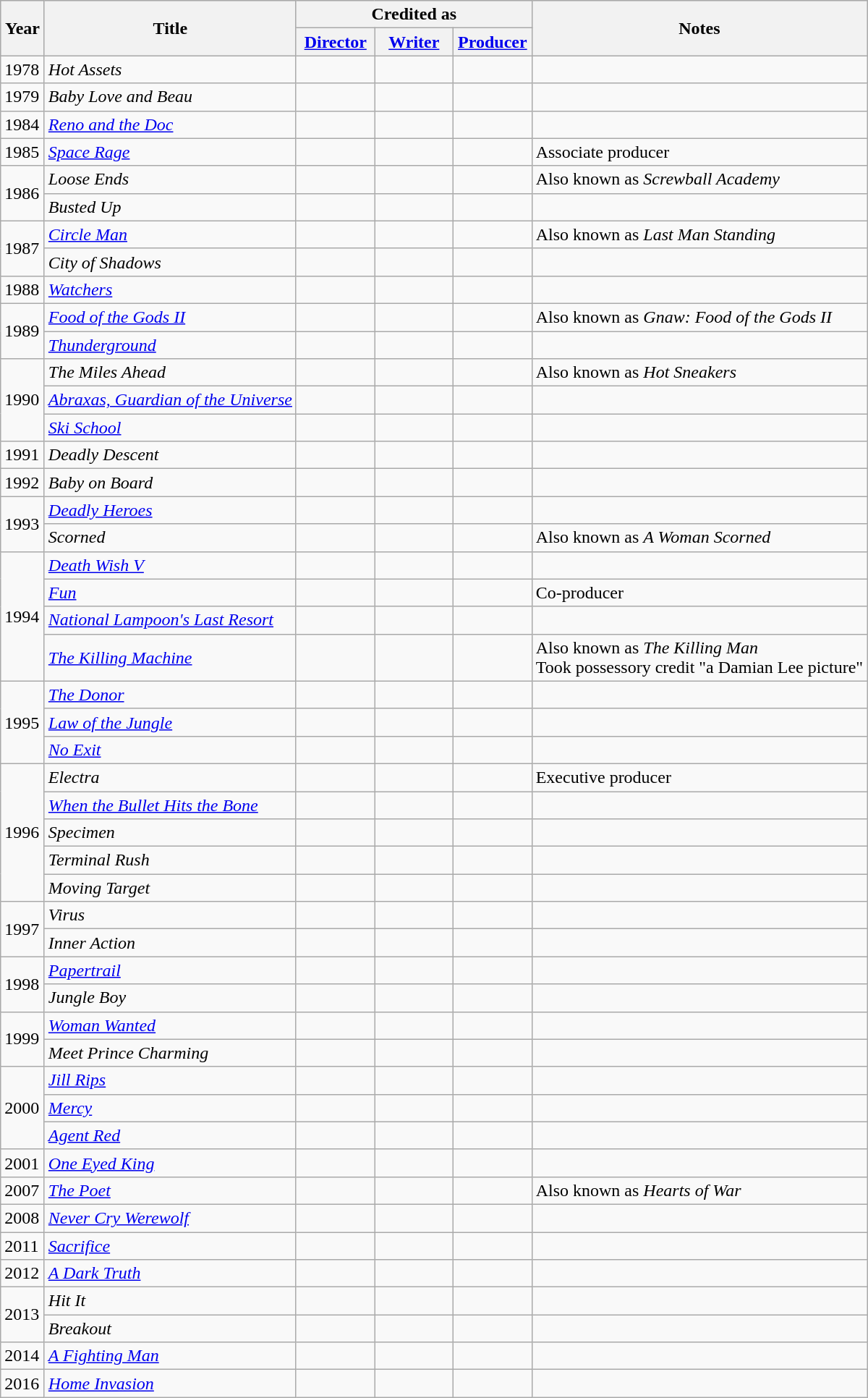<table class="wikitable">
<tr style="background:#ccc; text-align:center;">
<th rowspan="2" style="width:33px;">Year</th>
<th rowspan="2">Title</th>
<th colspan="3">Credited as</th>
<th rowspan="2">Notes</th>
</tr>
<tr>
<th width=65><a href='#'>Director</a></th>
<th width=65><a href='#'>Writer</a></th>
<th width=65><a href='#'>Producer</a></th>
</tr>
<tr>
<td>1978</td>
<td><em>Hot Assets</em></td>
<td></td>
<td></td>
<td></td>
<td></td>
</tr>
<tr>
<td>1979</td>
<td><em>Baby Love and Beau</em></td>
<td></td>
<td></td>
<td></td>
<td></td>
</tr>
<tr>
<td>1984</td>
<td><em><a href='#'>Reno and the Doc</a></em></td>
<td></td>
<td></td>
<td></td>
<td></td>
</tr>
<tr>
<td>1985</td>
<td><em><a href='#'>Space Rage</a></em></td>
<td></td>
<td></td>
<td></td>
<td>Associate producer</td>
</tr>
<tr>
<td rowspan="2">1986</td>
<td><em>Loose Ends</em></td>
<td></td>
<td></td>
<td></td>
<td>Also known as <em>Screwball Academy</em></td>
</tr>
<tr>
<td><em>Busted Up</em></td>
<td></td>
<td></td>
<td></td>
<td></td>
</tr>
<tr>
<td rowspan="2">1987</td>
<td><em><a href='#'>Circle Man</a></em></td>
<td></td>
<td></td>
<td></td>
<td>Also known as <em>Last Man Standing</em></td>
</tr>
<tr>
<td><em>City of Shadows</em></td>
<td></td>
<td></td>
<td></td>
<td></td>
</tr>
<tr>
<td>1988</td>
<td><em><a href='#'>Watchers</a></em></td>
<td></td>
<td></td>
<td></td>
<td></td>
</tr>
<tr>
<td rowspan="2">1989</td>
<td><em><a href='#'>Food of the Gods II</a></em></td>
<td></td>
<td></td>
<td></td>
<td>Also known as <em>Gnaw: Food of the Gods II</em></td>
</tr>
<tr>
<td><em><a href='#'>Thunderground</a></em></td>
<td></td>
<td></td>
<td></td>
<td></td>
</tr>
<tr>
<td rowspan="3">1990</td>
<td><em>The Miles Ahead</em></td>
<td></td>
<td></td>
<td></td>
<td>Also known as <em>Hot Sneakers</em></td>
</tr>
<tr>
<td><em><a href='#'>Abraxas, Guardian of the Universe</a></em></td>
<td></td>
<td></td>
<td></td>
<td></td>
</tr>
<tr>
<td><em><a href='#'>Ski School</a></em></td>
<td></td>
<td></td>
<td></td>
<td></td>
</tr>
<tr>
<td>1991</td>
<td><em>Deadly Descent</em></td>
<td></td>
<td></td>
<td></td>
<td></td>
</tr>
<tr>
<td>1992</td>
<td><em>Baby on Board</em></td>
<td></td>
<td></td>
<td></td>
<td></td>
</tr>
<tr>
<td rowspan="2">1993</td>
<td><em><a href='#'>Deadly Heroes</a></em></td>
<td></td>
<td></td>
<td></td>
<td></td>
</tr>
<tr>
<td><em>Scorned</em></td>
<td></td>
<td></td>
<td></td>
<td>Also known as <em>A Woman Scorned</em></td>
</tr>
<tr>
<td rowspan="4">1994</td>
<td><em><a href='#'>Death Wish V</a></em></td>
<td></td>
<td></td>
<td></td>
<td></td>
</tr>
<tr>
<td><em><a href='#'>Fun</a></em></td>
<td></td>
<td></td>
<td></td>
<td>Co-producer</td>
</tr>
<tr>
<td><em><a href='#'>National Lampoon's Last Resort</a></em></td>
<td></td>
<td></td>
<td></td>
<td></td>
</tr>
<tr>
<td><em><a href='#'>The Killing Machine</a></em></td>
<td></td>
<td></td>
<td></td>
<td>Also known as <em>The Killing Man</em><br>Took possessory credit "a Damian Lee picture"</td>
</tr>
<tr>
<td rowspan="3">1995</td>
<td><em><a href='#'>The Donor</a></em></td>
<td></td>
<td></td>
<td></td>
<td></td>
</tr>
<tr>
<td><em><a href='#'>Law of the Jungle</a></em></td>
<td></td>
<td></td>
<td></td>
<td></td>
</tr>
<tr>
<td><em><a href='#'>No Exit</a></em></td>
<td></td>
<td></td>
<td></td>
<td></td>
</tr>
<tr>
<td rowspan="5">1996</td>
<td><em>Electra</em></td>
<td></td>
<td></td>
<td></td>
<td>Executive producer</td>
</tr>
<tr>
<td><em><a href='#'>When the Bullet Hits the Bone</a></em></td>
<td></td>
<td></td>
<td></td>
<td></td>
</tr>
<tr>
<td><em>Specimen</em></td>
<td></td>
<td></td>
<td></td>
<td></td>
</tr>
<tr>
<td><em>Terminal Rush</em></td>
<td></td>
<td></td>
<td></td>
<td></td>
</tr>
<tr>
<td><em>Moving Target</em></td>
<td></td>
<td></td>
<td></td>
<td></td>
</tr>
<tr>
<td rowspan="2">1997</td>
<td><em>Virus</em></td>
<td></td>
<td></td>
<td></td>
<td></td>
</tr>
<tr>
<td><em>Inner Action</em></td>
<td></td>
<td></td>
<td></td>
<td></td>
</tr>
<tr>
<td rowspan="2">1998</td>
<td><em><a href='#'>Papertrail</a></em></td>
<td></td>
<td></td>
<td></td>
<td></td>
</tr>
<tr>
<td><em>Jungle Boy</em></td>
<td></td>
<td></td>
<td></td>
<td></td>
</tr>
<tr>
<td rowspan="2">1999</td>
<td><em><a href='#'>Woman Wanted</a></em></td>
<td></td>
<td></td>
<td></td>
<td></td>
</tr>
<tr>
<td><em>Meet Prince Charming</em></td>
<td></td>
<td></td>
<td></td>
<td></td>
</tr>
<tr>
<td rowspan="3">2000</td>
<td><em><a href='#'>Jill Rips</a></em></td>
<td></td>
<td></td>
<td></td>
<td></td>
</tr>
<tr>
<td><em><a href='#'>Mercy</a></em></td>
<td></td>
<td></td>
<td></td>
<td></td>
</tr>
<tr>
<td><em><a href='#'>Agent Red</a></em></td>
<td></td>
<td></td>
<td></td>
<td></td>
</tr>
<tr>
<td>2001</td>
<td><em><a href='#'>One Eyed King</a></em></td>
<td></td>
<td></td>
<td></td>
<td></td>
</tr>
<tr>
<td>2007</td>
<td><em><a href='#'>The Poet</a></em></td>
<td></td>
<td></td>
<td></td>
<td>Also known as <em>Hearts of War</em></td>
</tr>
<tr>
<td>2008</td>
<td><em><a href='#'>Never Cry Werewolf</a></em></td>
<td></td>
<td></td>
<td></td>
<td></td>
</tr>
<tr>
<td>2011</td>
<td><em><a href='#'>Sacrifice</a></em></td>
<td></td>
<td></td>
<td></td>
<td></td>
</tr>
<tr>
<td>2012</td>
<td><em><a href='#'>A Dark Truth</a></em></td>
<td></td>
<td></td>
<td></td>
<td></td>
</tr>
<tr>
<td rowspan="2">2013</td>
<td><em>Hit It</em></td>
<td></td>
<td></td>
<td></td>
<td></td>
</tr>
<tr>
<td><em>Breakout</em></td>
<td></td>
<td></td>
<td></td>
<td></td>
</tr>
<tr>
<td>2014</td>
<td><em><a href='#'>A Fighting Man</a></em></td>
<td></td>
<td></td>
<td></td>
<td></td>
</tr>
<tr>
<td>2016</td>
<td><em><a href='#'>Home Invasion</a></em></td>
<td></td>
<td></td>
<td></td>
<td></td>
</tr>
</table>
